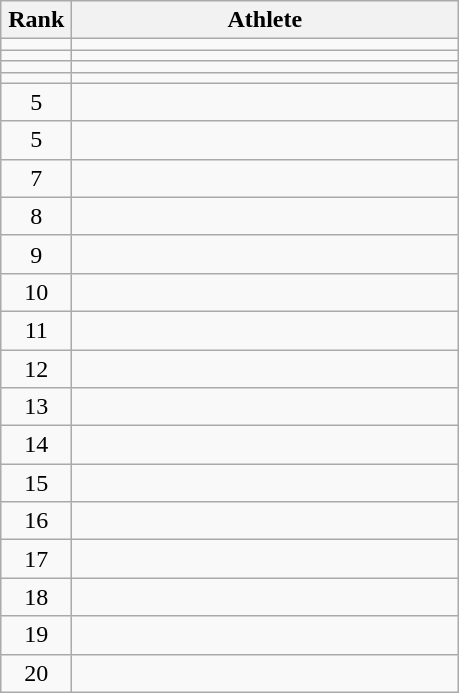<table class="wikitable" style="text-align: center;">
<tr>
<th width=40>Rank</th>
<th width=250>Athlete</th>
</tr>
<tr>
<td></td>
<td align="left"></td>
</tr>
<tr>
<td></td>
<td align="left"></td>
</tr>
<tr>
<td></td>
<td align="left"></td>
</tr>
<tr>
<td></td>
<td align="left"></td>
</tr>
<tr>
<td>5</td>
<td align="left"></td>
</tr>
<tr>
<td>5</td>
<td align="left"></td>
</tr>
<tr>
<td>7</td>
<td align="left"></td>
</tr>
<tr>
<td>8</td>
<td align="left"></td>
</tr>
<tr>
<td>9</td>
<td align="left"></td>
</tr>
<tr>
<td>10</td>
<td align="left"></td>
</tr>
<tr>
<td>11</td>
<td align="left"></td>
</tr>
<tr>
<td>12</td>
<td align="left"></td>
</tr>
<tr>
<td>13</td>
<td align="left"></td>
</tr>
<tr>
<td>14</td>
<td align="left"></td>
</tr>
<tr>
<td>15</td>
<td align="left"></td>
</tr>
<tr>
<td>16</td>
<td align="left"></td>
</tr>
<tr>
<td>17</td>
<td align="left"></td>
</tr>
<tr>
<td>18</td>
<td align="left"></td>
</tr>
<tr>
<td>19</td>
<td align="left"></td>
</tr>
<tr>
<td>20</td>
<td align="left"></td>
</tr>
</table>
